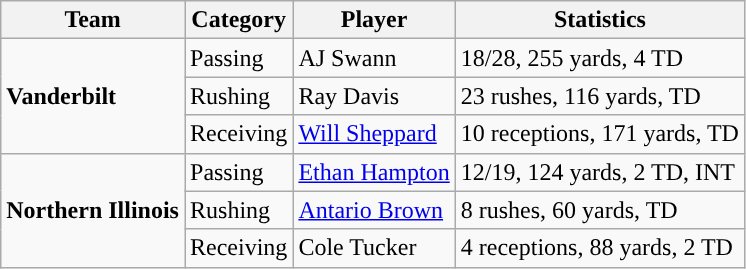<table class="wikitable" style="float: left;">
<tr>
<th>Team</th>
<th>Category</th>
<th>Player</th>
<th>Statistics</th>
</tr>
<tr>
<td rowspan=3><strong>Vanderbilt</strong></td>
<td>Passing</td>
<td>AJ Swann</td>
<td>18/28, 255 yards, 4 TD</td>
</tr>
<tr>
<td>Rushing</td>
<td>Ray Davis</td>
<td>23 rushes, 116 yards, TD</td>
</tr>
<tr>
<td>Receiving</td>
<td><a href='#'>Will Sheppard</a></td>
<td>10 receptions, 171 yards, TD</td>
</tr>
<tr>
<td rowspan=3><strong>Northern Illinois</strong></td>
<td>Passing</td>
<td><a href='#'>Ethan Hampton</a></td>
<td>12/19, 124 yards, 2 TD, INT</td>
</tr>
<tr>
<td>Rushing</td>
<td><a href='#'>Antario Brown</a></td>
<td>8 rushes, 60 yards, TD</td>
</tr>
<tr>
<td>Receiving</td>
<td>Cole Tucker</td>
<td>4 receptions, 88 yards, 2 TD</td>
</tr>
</table>
